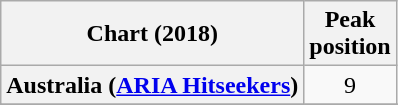<table class="wikitable plainrowheaders" style="text-align:center">
<tr>
<th scope="col">Chart (2018)</th>
<th scope="col">Peak<br> position</th>
</tr>
<tr>
<th scope="row">Australia (<a href='#'>ARIA Hitseekers</a>)</th>
<td>9</td>
</tr>
<tr>
</tr>
<tr>
</tr>
<tr>
</tr>
</table>
